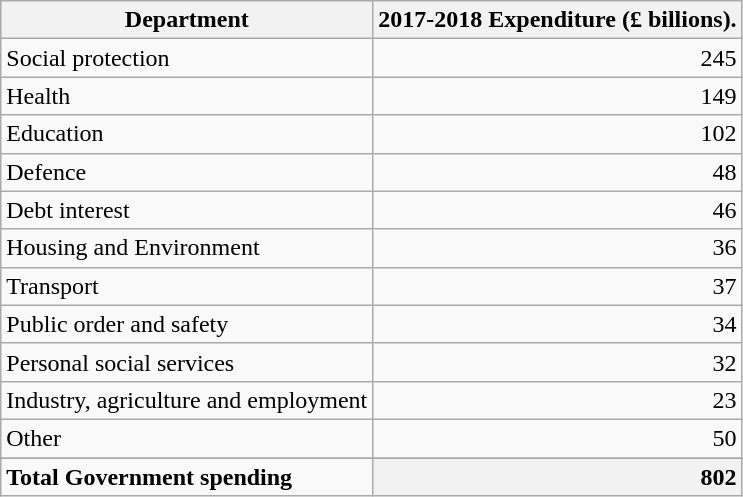<table class="wikitable sortable">
<tr>
<th>Department</th>
<th style="text-align: right">2017-2018 Expenditure (£ billions).</th>
</tr>
<tr>
<td>Social protection</td>
<td style="text-align: right">245</td>
</tr>
<tr>
<td>Health</td>
<td style="text-align: right">149</td>
</tr>
<tr>
<td>Education</td>
<td style="text-align: right">102</td>
</tr>
<tr>
<td>Defence</td>
<td style="text-align: right">48</td>
</tr>
<tr>
<td>Debt interest</td>
<td style="text-align: right">46</td>
</tr>
<tr>
<td>Housing and Environment</td>
<td style="text-align: right">36</td>
</tr>
<tr>
<td>Transport</td>
<td style="text-align: right">37</td>
</tr>
<tr>
<td>Public order and safety</td>
<td style="text-align: right">34</td>
</tr>
<tr>
<td>Personal social services</td>
<td style="text-align: right">32</td>
</tr>
<tr>
<td>Industry, agriculture and employment</td>
<td style="text-align: right">23</td>
</tr>
<tr>
<td>Other</td>
<td style="text-align: right">50</td>
</tr>
<tr>
</tr>
<tr class="sortbottom">
<td style="text-align: left"><strong>Total Government spending</strong></td>
<th style="text-align: right">802</th>
</tr>
</table>
